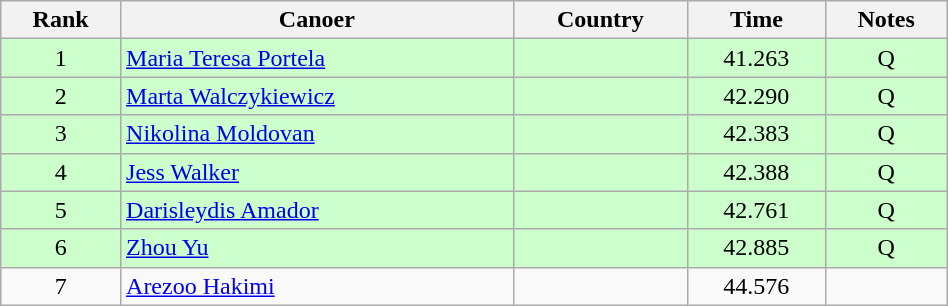<table class="wikitable sortable" width=50% style="text-align:center;">
<tr>
<th>Rank</th>
<th>Canoer</th>
<th>Country</th>
<th>Time</th>
<th>Notes</th>
</tr>
<tr bgcolor=ccffcc>
<td>1</td>
<td align="left"><a href='#'>Maria Teresa Portela</a></td>
<td align="left"></td>
<td>41.263</td>
<td>Q</td>
</tr>
<tr bgcolor=ccffcc>
<td>2</td>
<td align="left"><a href='#'>Marta Walczykiewicz</a></td>
<td align="left"></td>
<td>42.290</td>
<td>Q</td>
</tr>
<tr bgcolor=ccffcc>
<td>3</td>
<td align="left"><a href='#'>Nikolina Moldovan</a></td>
<td align="left"></td>
<td>42.383</td>
<td>Q</td>
</tr>
<tr bgcolor=ccffcc>
<td>4</td>
<td align="left"><a href='#'>Jess Walker</a></td>
<td align="left"></td>
<td>42.388</td>
<td>Q</td>
</tr>
<tr bgcolor=ccffcc>
<td>5</td>
<td align="left"><a href='#'>Darisleydis Amador</a></td>
<td align="left"></td>
<td>42.761</td>
<td>Q</td>
</tr>
<tr bgcolor=ccffcc>
<td>6</td>
<td align="left"><a href='#'>Zhou Yu</a></td>
<td align="left"></td>
<td>42.885</td>
<td>Q</td>
</tr>
<tr>
<td>7</td>
<td align="left"><a href='#'>Arezoo Hakimi</a></td>
<td align="left"></td>
<td>44.576</td>
<td></td>
</tr>
</table>
